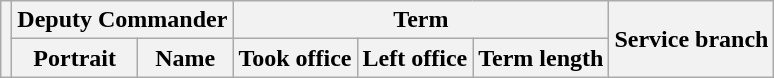<table class="wikitable sortable">
<tr>
<th rowspan=2></th>
<th colspan=2>Deputy Commander</th>
<th colspan=3>Term</th>
<th rowspan=2>Service branch</th>
</tr>
<tr>
<th>Portrait</th>
<th>Name</th>
<th>Took office</th>
<th>Left office</th>
<th>Term length<br>















</th>
</tr>
</table>
